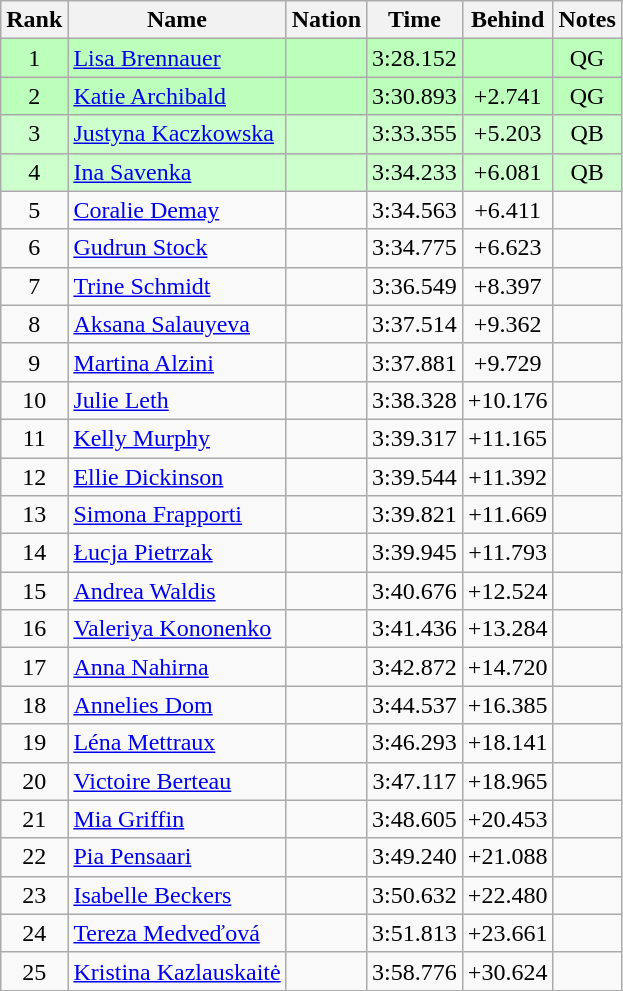<table class="wikitable sortable" style="text-align:center">
<tr>
<th>Rank</th>
<th>Name</th>
<th>Nation</th>
<th>Time</th>
<th>Behind</th>
<th>Notes</th>
</tr>
<tr bgcolor=bbffbb>
<td>1</td>
<td align=left><a href='#'>Lisa Brennauer</a></td>
<td align=left></td>
<td>3:28.152</td>
<td></td>
<td>QG</td>
</tr>
<tr bgcolor=bbffbb>
<td>2</td>
<td align=left><a href='#'>Katie Archibald</a></td>
<td align=left></td>
<td>3:30.893</td>
<td>+2.741</td>
<td>QG</td>
</tr>
<tr bgcolor=ccffcc>
<td>3</td>
<td align=left><a href='#'>Justyna Kaczkowska</a></td>
<td align=left></td>
<td>3:33.355</td>
<td>+5.203</td>
<td>QB</td>
</tr>
<tr bgcolor=ccffcc>
<td>4</td>
<td align=left><a href='#'>Ina Savenka</a></td>
<td align=left></td>
<td>3:34.233</td>
<td>+6.081</td>
<td>QB</td>
</tr>
<tr>
<td>5</td>
<td align=left><a href='#'>Coralie Demay</a></td>
<td align=left></td>
<td>3:34.563</td>
<td>+6.411</td>
<td></td>
</tr>
<tr>
<td>6</td>
<td align=left><a href='#'>Gudrun Stock</a></td>
<td align=left></td>
<td>3:34.775</td>
<td>+6.623</td>
<td></td>
</tr>
<tr>
<td>7</td>
<td align=left><a href='#'>Trine Schmidt</a></td>
<td align=left></td>
<td>3:36.549</td>
<td>+8.397</td>
<td></td>
</tr>
<tr>
<td>8</td>
<td align=left><a href='#'>Aksana Salauyeva</a></td>
<td align=left></td>
<td>3:37.514</td>
<td>+9.362</td>
<td></td>
</tr>
<tr>
<td>9</td>
<td align=left><a href='#'>Martina Alzini</a></td>
<td align=left></td>
<td>3:37.881</td>
<td>+9.729</td>
<td></td>
</tr>
<tr>
<td>10</td>
<td align=left><a href='#'>Julie Leth</a></td>
<td align=left></td>
<td>3:38.328</td>
<td>+10.176</td>
<td></td>
</tr>
<tr>
<td>11</td>
<td align=left><a href='#'>Kelly Murphy</a></td>
<td align=left></td>
<td>3:39.317</td>
<td>+11.165</td>
<td></td>
</tr>
<tr>
<td>12</td>
<td align=left><a href='#'>Ellie Dickinson</a></td>
<td align=left></td>
<td>3:39.544</td>
<td>+11.392</td>
<td></td>
</tr>
<tr>
<td>13</td>
<td align=left><a href='#'>Simona Frapporti</a></td>
<td align=left></td>
<td>3:39.821</td>
<td>+11.669</td>
<td></td>
</tr>
<tr>
<td>14</td>
<td align=left><a href='#'>Łucja Pietrzak</a></td>
<td align=left></td>
<td>3:39.945</td>
<td>+11.793</td>
<td></td>
</tr>
<tr>
<td>15</td>
<td align=left><a href='#'>Andrea Waldis</a></td>
<td align=left></td>
<td>3:40.676</td>
<td>+12.524</td>
<td></td>
</tr>
<tr>
<td>16</td>
<td align=left><a href='#'>Valeriya Kononenko</a></td>
<td align=left></td>
<td>3:41.436</td>
<td>+13.284</td>
<td></td>
</tr>
<tr>
<td>17</td>
<td align=left><a href='#'>Anna Nahirna</a></td>
<td align=left></td>
<td>3:42.872</td>
<td>+14.720</td>
<td></td>
</tr>
<tr>
<td>18</td>
<td align=left><a href='#'>Annelies Dom</a></td>
<td align=left></td>
<td>3:44.537</td>
<td>+16.385</td>
<td></td>
</tr>
<tr>
<td>19</td>
<td align=left><a href='#'>Léna Mettraux</a></td>
<td align=left></td>
<td>3:46.293</td>
<td>+18.141</td>
<td></td>
</tr>
<tr>
<td>20</td>
<td align=left><a href='#'>Victoire Berteau</a></td>
<td align=left></td>
<td>3:47.117</td>
<td>+18.965</td>
<td></td>
</tr>
<tr>
<td>21</td>
<td align=left><a href='#'>Mia Griffin</a></td>
<td align=left></td>
<td>3:48.605</td>
<td>+20.453</td>
<td></td>
</tr>
<tr>
<td>22</td>
<td align=left><a href='#'>Pia Pensaari</a></td>
<td align=left></td>
<td>3:49.240</td>
<td>+21.088</td>
<td></td>
</tr>
<tr>
<td>23</td>
<td align=left><a href='#'>Isabelle Beckers</a></td>
<td align=left></td>
<td>3:50.632</td>
<td>+22.480</td>
<td></td>
</tr>
<tr>
<td>24</td>
<td align=left><a href='#'>Tereza Medveďová</a></td>
<td align=left></td>
<td>3:51.813</td>
<td>+23.661</td>
<td></td>
</tr>
<tr>
<td>25</td>
<td align=left><a href='#'>Kristina Kazlauskaitė</a></td>
<td align=left></td>
<td>3:58.776</td>
<td>+30.624</td>
<td></td>
</tr>
</table>
